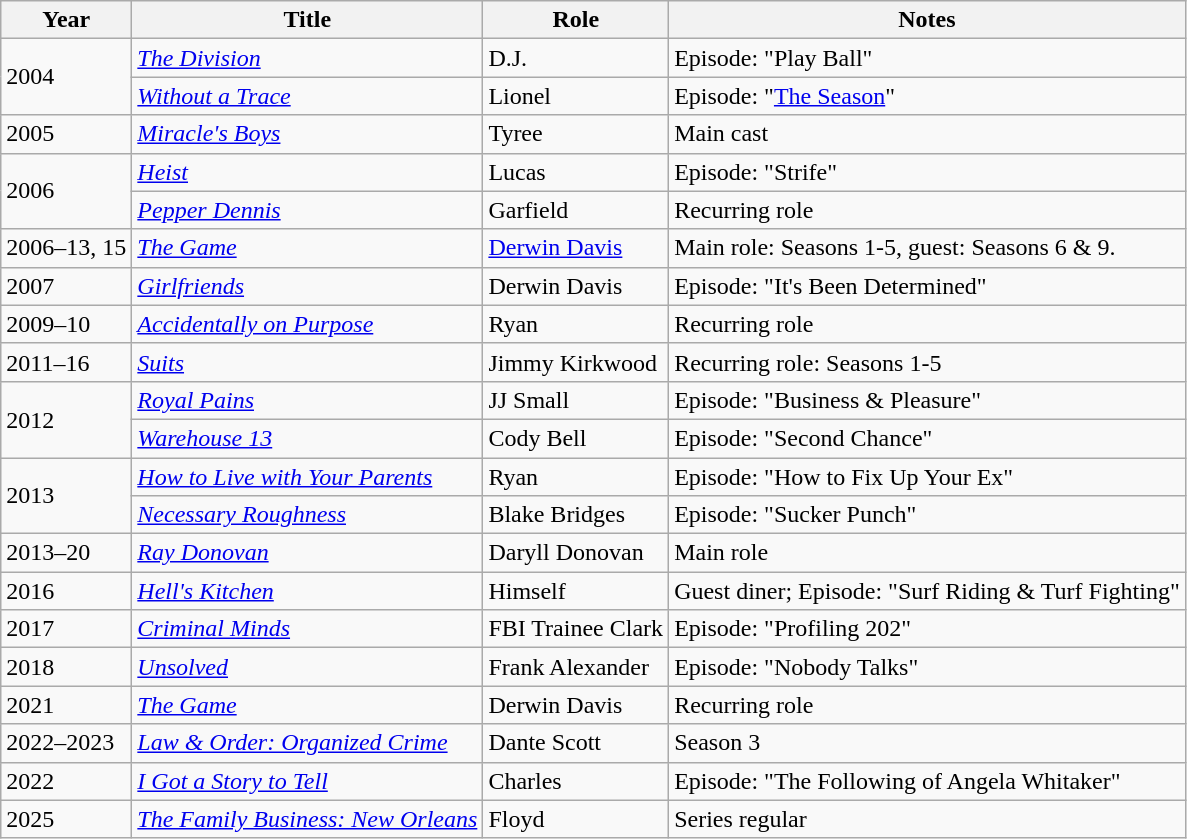<table class="wikitable sortable">
<tr>
<th>Year</th>
<th>Title</th>
<th>Role</th>
<th class="unsortable">Notes</th>
</tr>
<tr>
<td rowspan=2>2004</td>
<td><em><a href='#'>The Division</a></em></td>
<td>D.J.</td>
<td>Episode: "Play Ball"</td>
</tr>
<tr>
<td><em><a href='#'>Without a Trace</a></em></td>
<td>Lionel</td>
<td>Episode: "<a href='#'>The Season</a>"</td>
</tr>
<tr>
<td>2005</td>
<td><em><a href='#'>Miracle's Boys</a></em></td>
<td>Tyree</td>
<td>Main cast</td>
</tr>
<tr>
<td rowspan=2>2006</td>
<td><em><a href='#'>Heist</a></em></td>
<td>Lucas</td>
<td>Episode: "Strife"</td>
</tr>
<tr>
<td><em><a href='#'>Pepper Dennis</a></em></td>
<td>Garfield</td>
<td>Recurring role</td>
</tr>
<tr>
<td>2006–13, 15</td>
<td><em><a href='#'>The Game</a></em></td>
<td><a href='#'>Derwin Davis</a></td>
<td>Main role: Seasons 1-5, guest: Seasons 6 & 9.</td>
</tr>
<tr>
<td>2007</td>
<td><em><a href='#'>Girlfriends</a></em></td>
<td>Derwin Davis</td>
<td>Episode: "It's Been Determined"</td>
</tr>
<tr>
<td>2009–10</td>
<td><em><a href='#'>Accidentally on Purpose</a></em></td>
<td>Ryan</td>
<td>Recurring role</td>
</tr>
<tr>
<td>2011–16</td>
<td><em><a href='#'>Suits</a></em></td>
<td>Jimmy Kirkwood</td>
<td>Recurring role: Seasons 1-5</td>
</tr>
<tr>
<td rowspan=2>2012</td>
<td><em><a href='#'>Royal Pains</a></em></td>
<td>JJ Small</td>
<td>Episode: "Business & Pleasure"</td>
</tr>
<tr>
<td><em><a href='#'>Warehouse 13</a></em></td>
<td>Cody Bell</td>
<td>Episode: "Second Chance"</td>
</tr>
<tr>
<td rowspan=2>2013</td>
<td><em><a href='#'>How to Live with Your Parents</a></em></td>
<td>Ryan</td>
<td>Episode: "How to Fix Up Your Ex"</td>
</tr>
<tr>
<td><em><a href='#'>Necessary Roughness</a></em></td>
<td>Blake Bridges</td>
<td>Episode: "Sucker Punch"</td>
</tr>
<tr>
<td>2013–20</td>
<td><em><a href='#'>Ray Donovan</a></em></td>
<td>Daryll Donovan</td>
<td>Main role</td>
</tr>
<tr>
<td>2016</td>
<td><em><a href='#'>Hell's Kitchen</a></em></td>
<td>Himself</td>
<td>Guest diner; Episode: "Surf Riding & Turf Fighting"</td>
</tr>
<tr>
<td>2017</td>
<td><em><a href='#'>Criminal Minds</a></em></td>
<td>FBI Trainee Clark</td>
<td>Episode: "Profiling 202"</td>
</tr>
<tr>
<td>2018</td>
<td><em><a href='#'>Unsolved</a></em></td>
<td>Frank Alexander</td>
<td>Episode: "Nobody Talks"</td>
</tr>
<tr>
<td>2021</td>
<td><em><a href='#'>The Game</a></em></td>
<td>Derwin Davis</td>
<td>Recurring role</td>
</tr>
<tr>
<td>2022–2023</td>
<td><em><a href='#'>Law & Order: Organized Crime</a></em></td>
<td>Dante Scott</td>
<td>Season 3</td>
</tr>
<tr>
<td>2022</td>
<td><a href='#'><em>I Got a Story to Tell</em></a></td>
<td>Charles</td>
<td>Episode: "The Following of Angela Whitaker"</td>
</tr>
<tr>
<td>2025</td>
<td><em><a href='#'>The Family Business: New Orleans</a></em></td>
<td>Floyd</td>
<td>Series regular</td>
</tr>
</table>
